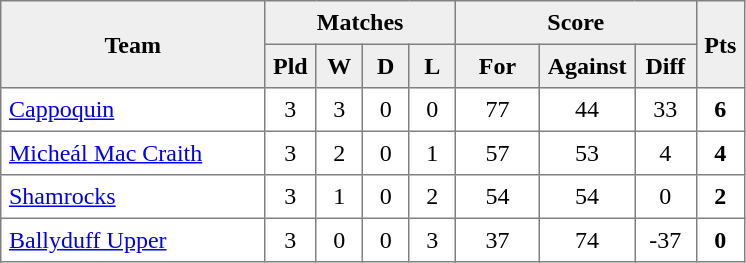<table style=border-collapse:collapse border=1 cellspacing=0 cellpadding=5>
<tr align=center bgcolor=#efefef>
<th rowspan=2 width=165>Team</th>
<th colspan=4>Matches</th>
<th colspan=3>Score</th>
<th rowspan=2width=20>Pts</th>
</tr>
<tr align=center bgcolor=#efefef>
<th width=20>Pld</th>
<th width=20>W</th>
<th width=20>D</th>
<th width=20>L</th>
<th width=45>For</th>
<th width=45>Against</th>
<th width=30>Diff</th>
</tr>
<tr align=center>
<td style="text-align:left;"><a href='#'>Cappoquin</a></td>
<td>3</td>
<td>3</td>
<td>0</td>
<td>0</td>
<td>77</td>
<td>44</td>
<td>33</td>
<td><strong>6</strong></td>
</tr>
<tr align=center>
<td style="text-align:left;"><a href='#'>Micheál Mac Craith</a></td>
<td>3</td>
<td>2</td>
<td>0</td>
<td>1</td>
<td>57</td>
<td>53</td>
<td>4</td>
<td><strong>4</strong></td>
</tr>
<tr align=center>
<td style="text-align:left;"><a href='#'>Shamrocks</a></td>
<td>3</td>
<td>1</td>
<td>0</td>
<td>2</td>
<td>54</td>
<td>54</td>
<td>0</td>
<td><strong>2</strong></td>
</tr>
<tr align=center>
<td style="text-align:left;"><a href='#'>Ballyduff Upper</a></td>
<td>3</td>
<td>0</td>
<td>0</td>
<td>3</td>
<td>37</td>
<td>74</td>
<td>-37</td>
<td><strong>0</strong></td>
</tr>
</table>
